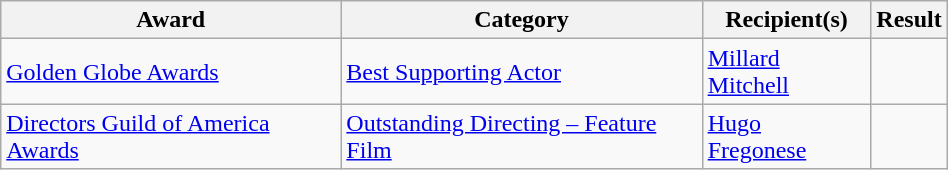<table class="wikitable sortable" style="width:50%;">
<tr>
<th scope="col">Award</th>
<th scope="col">Category</th>
<th scope="col">Recipient(s)</th>
<th scope="col">Result</th>
</tr>
<tr>
<td><a href='#'>Golden Globe Awards</a></td>
<td><a href='#'>Best Supporting Actor</a></td>
<td><a href='#'>Millard Mitchell</a></td>
<td></td>
</tr>
<tr>
<td><a href='#'>Directors Guild of America Awards</a></td>
<td><a href='#'>Outstanding Directing – Feature Film</a></td>
<td><a href='#'>Hugo Fregonese</a></td>
<td></td>
</tr>
</table>
